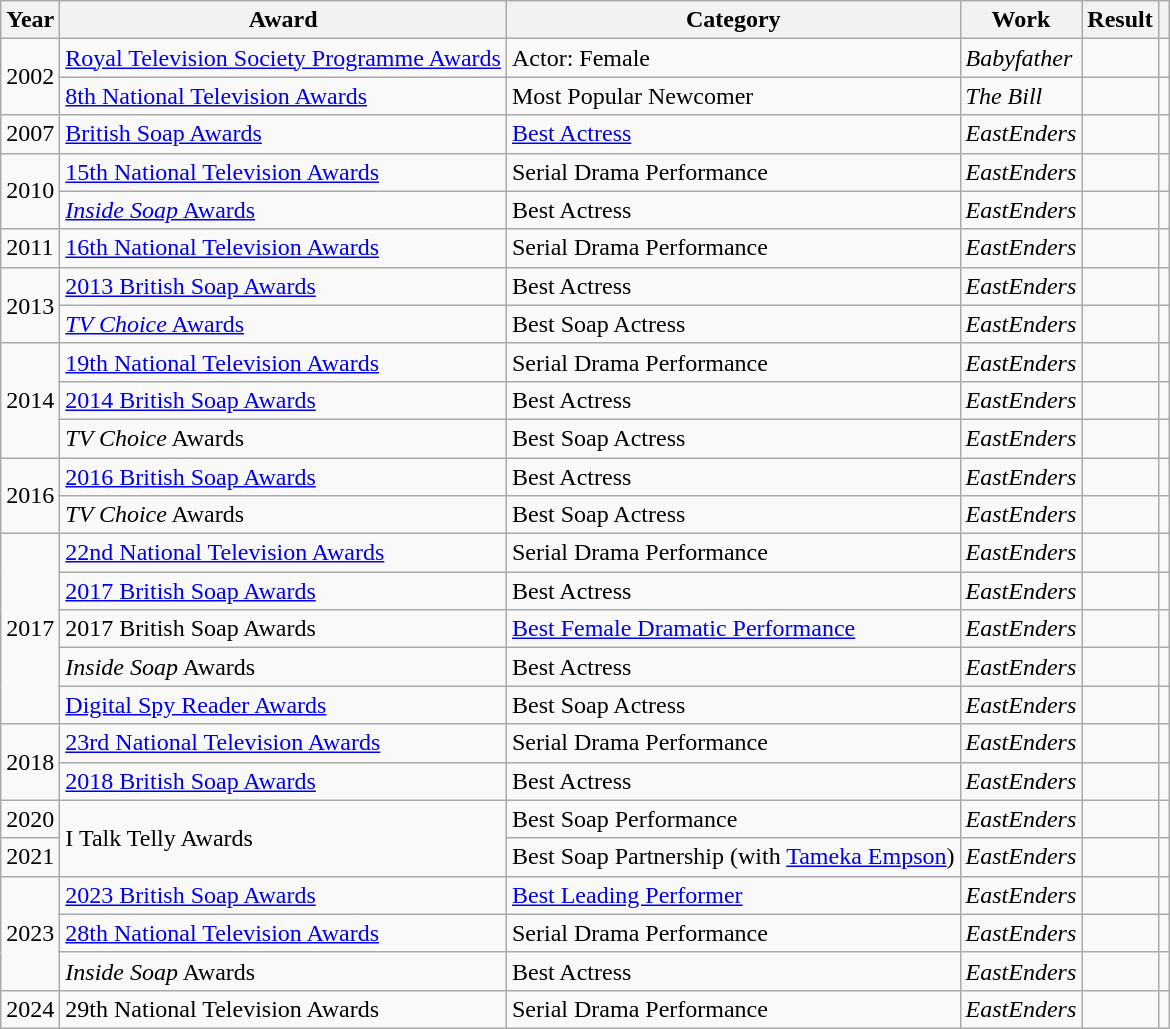<table class="wikitable sortable">
<tr>
<th>Year</th>
<th>Award</th>
<th>Category</th>
<th>Work</th>
<th>Result</th>
<th scope=col class=unsortable></th>
</tr>
<tr>
<td rowspan="2">2002</td>
<td><a href='#'>Royal Television Society Programme Awards</a></td>
<td>Actor: Female</td>
<td><em>Babyfather</em></td>
<td></td>
<td align="center"></td>
</tr>
<tr>
<td><a href='#'>8th National Television Awards</a></td>
<td>Most Popular Newcomer</td>
<td><em>The Bill</em></td>
<td></td>
<td align="center"></td>
</tr>
<tr>
<td>2007</td>
<td><a href='#'>British Soap Awards</a></td>
<td><a href='#'>Best Actress</a></td>
<td><em>EastEnders</em></td>
<td></td>
<td align="center"></td>
</tr>
<tr>
<td rowspan="2">2010</td>
<td><a href='#'>15th National Television Awards</a></td>
<td>Serial Drama Performance</td>
<td><em>EastEnders</em></td>
<td></td>
<td align="center"></td>
</tr>
<tr>
<td><a href='#'><em>Inside Soap</em> Awards</a></td>
<td>Best Actress</td>
<td><em>EastEnders</em></td>
<td></td>
<td align="center"></td>
</tr>
<tr>
<td>2011</td>
<td><a href='#'>16th National Television Awards</a></td>
<td>Serial Drama Performance</td>
<td><em>EastEnders</em></td>
<td></td>
<td align="center"></td>
</tr>
<tr>
<td rowspan="2">2013</td>
<td><a href='#'>2013 British Soap Awards</a></td>
<td>Best Actress</td>
<td><em>EastEnders</em></td>
<td></td>
<td align="center"></td>
</tr>
<tr>
<td><a href='#'><em>TV Choice</em> Awards</a></td>
<td>Best Soap Actress</td>
<td><em>EastEnders</em></td>
<td></td>
<td align="center"></td>
</tr>
<tr>
<td rowspan="3">2014</td>
<td><a href='#'>19th National Television Awards</a></td>
<td>Serial Drama Performance</td>
<td><em>EastEnders</em></td>
<td></td>
<td align="center"></td>
</tr>
<tr>
<td><a href='#'>2014 British Soap Awards</a></td>
<td>Best Actress</td>
<td><em>EastEnders</em></td>
<td></td>
<td align="center"></td>
</tr>
<tr>
<td><em>TV Choice</em> Awards</td>
<td>Best Soap Actress</td>
<td><em>EastEnders</em></td>
<td></td>
<td align="center"></td>
</tr>
<tr>
<td rowspan="2">2016</td>
<td><a href='#'>2016 British Soap Awards</a></td>
<td>Best Actress</td>
<td><em>EastEnders</em></td>
<td></td>
<td align="center"></td>
</tr>
<tr>
<td><em>TV Choice</em> Awards</td>
<td>Best Soap Actress</td>
<td><em>EastEnders</em></td>
<td></td>
<td align="center"></td>
</tr>
<tr>
<td rowspan="5">2017</td>
<td><a href='#'>22nd National Television Awards</a></td>
<td>Serial Drama Performance</td>
<td><em>EastEnders</em></td>
<td></td>
<td align="center"></td>
</tr>
<tr>
<td><a href='#'>2017 British Soap Awards</a></td>
<td>Best Actress</td>
<td><em>EastEnders</em></td>
<td></td>
<td align="center"></td>
</tr>
<tr>
<td>2017 British Soap Awards</td>
<td><a href='#'>Best Female Dramatic Performance</a></td>
<td><em>EastEnders</em></td>
<td></td>
<td align="center"></td>
</tr>
<tr>
<td><em>Inside Soap</em> Awards</td>
<td>Best Actress</td>
<td><em>EastEnders</em></td>
<td></td>
<td align="center"></td>
</tr>
<tr>
<td><a href='#'>Digital Spy Reader Awards</a></td>
<td>Best Soap Actress</td>
<td><em>EastEnders</em></td>
<td></td>
<td align="center"></td>
</tr>
<tr>
<td rowspan="2">2018</td>
<td><a href='#'>23rd National Television Awards</a></td>
<td>Serial Drama Performance</td>
<td><em>EastEnders</em></td>
<td></td>
<td align="center"></td>
</tr>
<tr>
<td><a href='#'>2018 British Soap Awards</a></td>
<td>Best Actress</td>
<td><em>EastEnders</em></td>
<td></td>
<td align="center"></td>
</tr>
<tr>
<td>2020</td>
<td rowspan="2">I Talk Telly Awards</td>
<td>Best Soap Performance</td>
<td><em>EastEnders</em></td>
<td></td>
<td align="center"></td>
</tr>
<tr>
<td>2021</td>
<td>Best Soap Partnership (with <a href='#'>Tameka Empson</a>)</td>
<td><em>EastEnders</em></td>
<td></td>
<td align="center"></td>
</tr>
<tr>
<td rowspan="3">2023</td>
<td><a href='#'>2023 British Soap Awards</a></td>
<td><a href='#'>Best Leading Performer</a></td>
<td><em>EastEnders</em></td>
<td></td>
<td align="center"></td>
</tr>
<tr>
<td><a href='#'>28th National Television Awards</a></td>
<td>Serial Drama Performance</td>
<td><em>EastEnders</em></td>
<td></td>
<td align="center"></td>
</tr>
<tr>
<td><em>Inside Soap</em> Awards</td>
<td>Best Actress</td>
<td><em>EastEnders</em></td>
<td></td>
<td align="center"></td>
</tr>
<tr>
<td>2024</td>
<td>29th National Television Awards</td>
<td>Serial Drama Performance</td>
<td><em>EastEnders</em></td>
<td></td>
<td align="center"></td>
</tr>
</table>
